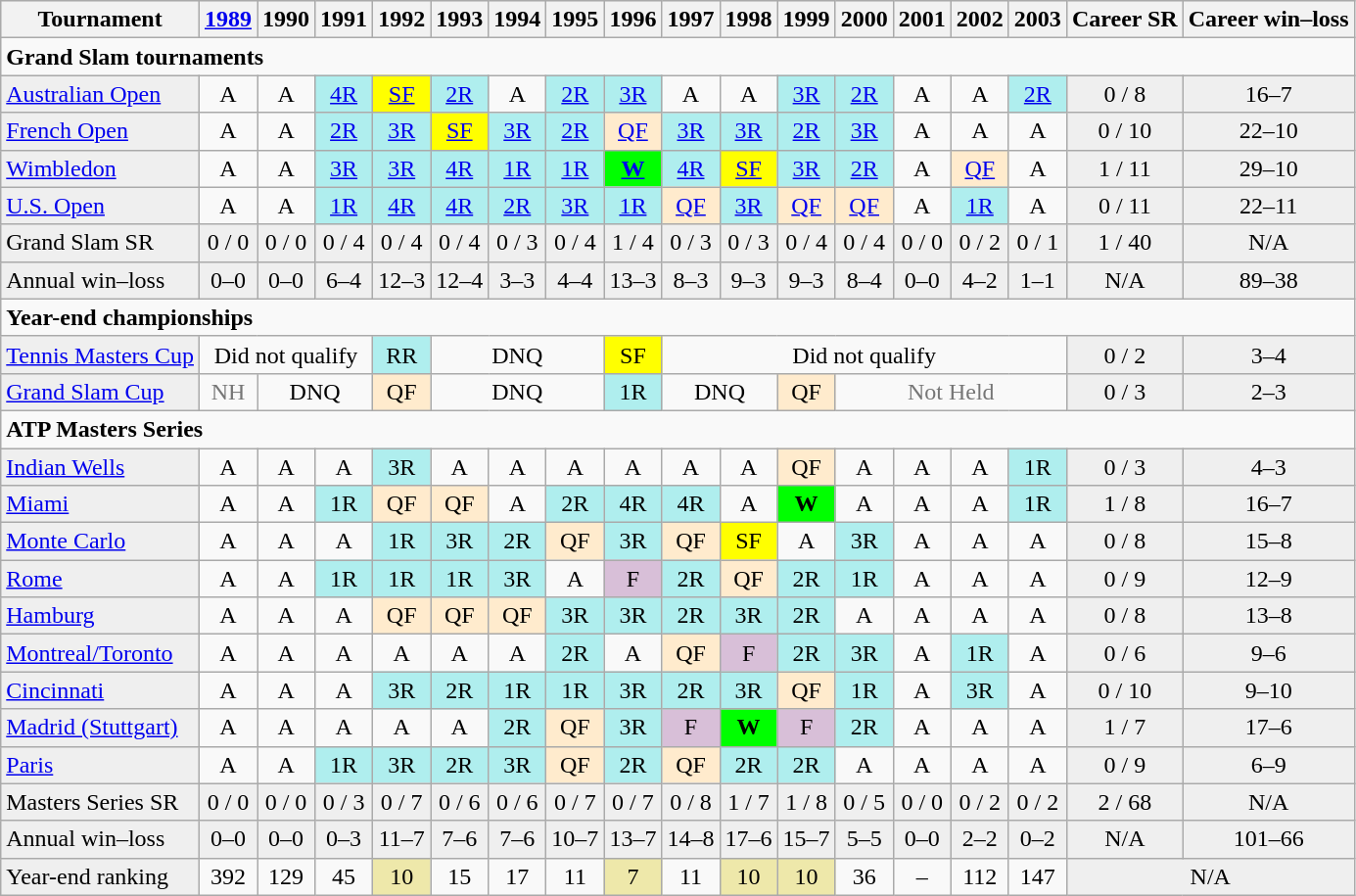<table class="wikitable">
<tr style="background:#efefef;">
<th>Tournament</th>
<th><a href='#'>1989</a></th>
<th>1990</th>
<th>1991</th>
<th>1992</th>
<th>1993</th>
<th>1994</th>
<th>1995</th>
<th>1996</th>
<th>1997</th>
<th>1998</th>
<th>1999</th>
<th>2000</th>
<th>2001</th>
<th>2002</th>
<th>2003</th>
<th>Career SR</th>
<th>Career win–loss</th>
</tr>
<tr>
<td colspan="18"><strong>Grand Slam tournaments</strong></td>
</tr>
<tr>
<td style="background:#EFEFEF;"><a href='#'>Australian Open</a></td>
<td style="text-align:center;">A</td>
<td style="text-align:center;">A</td>
<td style="text-align:center; background:#afeeee;"><a href='#'>4R</a></td>
<td style="text-align:center; background:yellow;"><a href='#'>SF</a></td>
<td style="text-align:center; background:#afeeee;"><a href='#'>2R</a></td>
<td style="text-align:center;">A</td>
<td style="text-align:center; background:#afeeee;"><a href='#'>2R</a></td>
<td style="text-align:center; background:#afeeee;"><a href='#'>3R</a></td>
<td style="text-align:center;">A</td>
<td style="text-align:center;">A</td>
<td style="text-align:center; background:#afeeee;"><a href='#'>3R</a></td>
<td style="text-align:center; background:#afeeee;"><a href='#'>2R</a></td>
<td style="text-align:center;">A</td>
<td style="text-align:center;">A</td>
<td style="text-align:center; background:#afeeee;"><a href='#'>2R</a></td>
<td style="text-align:center; background:#efefef;">0 / 8</td>
<td style="text-align:center; background:#efefef;">16–7</td>
</tr>
<tr>
<td style="background:#EFEFEF;"><a href='#'>French Open</a></td>
<td style="text-align:center;">A</td>
<td style="text-align:center;">A</td>
<td style="text-align:center; background:#afeeee;"><a href='#'>2R</a></td>
<td style="text-align:center; background:#afeeee;"><a href='#'>3R</a></td>
<td style="text-align:center; background:yellow;"><a href='#'>SF</a></td>
<td style="text-align:center; background:#afeeee;"><a href='#'>3R</a></td>
<td style="text-align:center; background:#afeeee;"><a href='#'>2R</a></td>
<td style="text-align:center; background:#ffebcd;"><a href='#'>QF</a></td>
<td style="text-align:center; background:#afeeee;"><a href='#'>3R</a></td>
<td style="text-align:center; background:#afeeee;"><a href='#'>3R</a></td>
<td style="text-align:center; background:#afeeee;"><a href='#'>2R</a></td>
<td style="text-align:center; background:#afeeee;"><a href='#'>3R</a></td>
<td style="text-align:center;">A</td>
<td style="text-align:center;">A</td>
<td style="text-align:center;">A</td>
<td style="text-align:center; background:#efefef;">0 / 10</td>
<td style="text-align:center; background:#efefef;">22–10</td>
</tr>
<tr>
<td style="background:#EFEFEF;"><a href='#'>Wimbledon</a></td>
<td style="text-align:center;">A</td>
<td style="text-align:center;">A</td>
<td style="text-align:center; background:#afeeee;"><a href='#'>3R</a></td>
<td style="text-align:center; background:#afeeee;"><a href='#'>3R</a></td>
<td style="text-align:center; background:#afeeee;"><a href='#'>4R</a></td>
<td style="text-align:center; background:#afeeee;"><a href='#'>1R</a></td>
<td style="text-align:center; background:#afeeee;"><a href='#'>1R</a></td>
<td style="text-align:center; background:#0f0;"><strong><a href='#'>W</a></strong></td>
<td style="text-align:center; background:#afeeee;"><a href='#'>4R</a></td>
<td style="text-align:center; background:yellow;"><a href='#'>SF</a></td>
<td style="text-align:center; background:#afeeee;"><a href='#'>3R</a></td>
<td style="text-align:center; background:#afeeee;"><a href='#'>2R</a></td>
<td style="text-align:center;">A</td>
<td style="text-align:center; background:#ffebcd;"><a href='#'>QF</a></td>
<td style="text-align:center;">A</td>
<td style="text-align:center; background:#efefef;">1 / 11</td>
<td style="text-align:center; background:#efefef;">29–10</td>
</tr>
<tr>
<td style="background:#EFEFEF;"><a href='#'>U.S. Open</a></td>
<td style="text-align:center;">A</td>
<td style="text-align:center;">A</td>
<td style="text-align:center; background:#afeeee;"><a href='#'>1R</a></td>
<td style="text-align:center; background:#afeeee;"><a href='#'>4R</a></td>
<td style="text-align:center; background:#afeeee;"><a href='#'>4R</a></td>
<td style="text-align:center; background:#afeeee;"><a href='#'>2R</a></td>
<td style="text-align:center; background:#afeeee;"><a href='#'>3R</a></td>
<td style="text-align:center; background:#afeeee;"><a href='#'>1R</a></td>
<td style="text-align:center; background:#ffebcd;"><a href='#'>QF</a></td>
<td style="text-align:center; background:#afeeee;"><a href='#'>3R</a></td>
<td style="text-align:center; background:#ffebcd;"><a href='#'>QF</a></td>
<td style="text-align:center; background:#ffebcd;"><a href='#'>QF</a></td>
<td style="text-align:center;">A</td>
<td style="text-align:center; background:#afeeee;"><a href='#'>1R</a></td>
<td style="text-align:center;">A</td>
<td style="text-align:center; background:#efefef;">0 / 11</td>
<td style="text-align:center; background:#efefef;">22–11 </td>
</tr>
<tr style="background:#efefef;">
<td>Grand Slam SR</td>
<td style="text-align:center;">0 / 0</td>
<td style="text-align:center;">0 / 0</td>
<td style="text-align:center;">0 / 4</td>
<td style="text-align:center;">0 / 4</td>
<td style="text-align:center;">0 / 4</td>
<td style="text-align:center;">0 / 3</td>
<td style="text-align:center;">0 / 4</td>
<td style="text-align:center;">1 / 4</td>
<td style="text-align:center;">0 / 3</td>
<td style="text-align:center;">0 / 3</td>
<td style="text-align:center;">0 / 4</td>
<td style="text-align:center;">0 / 4</td>
<td style="text-align:center;">0 / 0</td>
<td style="text-align:center;">0 / 2</td>
<td style="text-align:center;">0 / 1</td>
<td style="text-align:center;">1 / 40</td>
<td style="text-align:center;">N/A</td>
</tr>
<tr>
<td style="background:#EFEFEF;">Annual win–loss</td>
<td style="text-align:center; background:#efefef;">0–0</td>
<td style="text-align:center; background:#efefef;">0–0</td>
<td style="text-align:center; background:#efefef;">6–4</td>
<td style="text-align:center; background:#efefef;">12–3</td>
<td style="text-align:center; background:#efefef;">12–4</td>
<td style="text-align:center; background:#efefef;">3–3</td>
<td style="text-align:center; background:#efefef;">4–4</td>
<td style="text-align:center; background:#efefef;">13–3</td>
<td style="text-align:center; background:#efefef;">8–3</td>
<td style="text-align:center; background:#efefef;">9–3</td>
<td style="text-align:center; background:#efefef;">9–3</td>
<td style="text-align:center; background:#efefef;">8–4</td>
<td style="text-align:center; background:#efefef;">0–0</td>
<td style="text-align:center; background:#efefef;">4–2</td>
<td style="text-align:center; background:#efefef;">1–1</td>
<td style="text-align:center; background:#efefef;">N/A</td>
<td style="text-align:center; background:#efefef;">89–38</td>
</tr>
<tr>
<td colspan="18"><strong>Year-end championships</strong></td>
</tr>
<tr>
<td style="background:#EFEFEF;"><a href='#'>Tennis Masters Cup</a></td>
<td align="center" colspan="3">Did not qualify</td>
<td align="center" style="background:#afeeee;">RR</td>
<td align="center" colspan="3">DNQ</td>
<td align="center" style="background:yellow;">SF</td>
<td align="center" colspan="7">Did not qualify</td>
<td align="center" style="background:#EFEFEF;">0 / 2</td>
<td align="center" style="background:#EFEFEF;">3–4</td>
</tr>
<tr>
<td style="background:#EFEFEF;"><a href='#'>Grand Slam Cup</a></td>
<td align="center" style="color:#767676;">NH</td>
<td align="center" colspan="2">DNQ</td>
<td align="center" style="background:#ffebcd;">QF</td>
<td align="center" colspan="3">DNQ</td>
<td align="center" style="background:#afeeee;">1R</td>
<td align="center" colspan="2">DNQ</td>
<td align="center" style="background:#ffebcd;">QF</td>
<td align="center" colspan="4" style="color:#767676;">Not Held</td>
<td align="center" style="background:#EFEFEF;">0 / 3</td>
<td align="center" style="background:#EFEFEF;">2–3</td>
</tr>
<tr>
<td colspan="18"><strong>ATP Masters Series</strong></td>
</tr>
<tr>
<td style="background:#EFEFEF;"><a href='#'>Indian Wells</a></td>
<td style="text-align:center;">A</td>
<td style="text-align:center;">A</td>
<td style="text-align:center;">A</td>
<td style="text-align:center; background:#afeeee;">3R</td>
<td style="text-align:center;">A</td>
<td style="text-align:center;">A</td>
<td style="text-align:center;">A</td>
<td style="text-align:center;">A</td>
<td style="text-align:center;">A</td>
<td style="text-align:center;">A</td>
<td style="text-align:center; background:#ffebcd;">QF</td>
<td style="text-align:center;">A</td>
<td style="text-align:center;">A</td>
<td style="text-align:center;">A</td>
<td style="text-align:center; background:#afeeee;">1R</td>
<td style="text-align:center; background:#efefef;">0 / 3</td>
<td style="text-align:center; background:#efefef;">4–3</td>
</tr>
<tr>
<td style="background:#EFEFEF;"><a href='#'>Miami</a></td>
<td style="text-align:center;">A</td>
<td style="text-align:center;">A</td>
<td style="text-align:center; background:#afeeee;">1R</td>
<td style="text-align:center; background:#ffebcd;">QF</td>
<td style="text-align:center; background:#ffebcd;">QF</td>
<td style="text-align:center;">A</td>
<td style="text-align:center; background:#afeeee;">2R</td>
<td style="text-align:center; background:#afeeee;">4R</td>
<td style="text-align:center; background:#afeeee;">4R</td>
<td style="text-align:center;">A</td>
<td style="text-align:center; background:#0f0;"><strong>W</strong></td>
<td style="text-align:center;">A</td>
<td style="text-align:center;">A</td>
<td style="text-align:center;">A</td>
<td style="text-align:center; background:#afeeee;">1R</td>
<td style="text-align:center; background:#efefef;">1 / 8</td>
<td style="text-align:center; background:#efefef;">16–7</td>
</tr>
<tr>
<td style="background:#EFEFEF;"><a href='#'>Monte Carlo</a></td>
<td style="text-align:center;">A</td>
<td style="text-align:center;">A</td>
<td style="text-align:center;">A</td>
<td style="text-align:center; background:#afeeee;">1R</td>
<td style="text-align:center; background:#afeeee;">3R</td>
<td style="text-align:center; background:#afeeee;">2R</td>
<td style="text-align:center; background:#ffebcd;">QF</td>
<td style="text-align:center; background:#afeeee;">3R</td>
<td style="text-align:center; background:#ffebcd;">QF</td>
<td style="text-align:center; background:yellow;">SF</td>
<td style="text-align:center;">A</td>
<td style="text-align:center; background:#afeeee;">3R</td>
<td style="text-align:center;">A</td>
<td style="text-align:center;">A</td>
<td style="text-align:center;">A</td>
<td style="text-align:center; background:#efefef;">0 / 8</td>
<td style="text-align:center; background:#efefef;">15–8</td>
</tr>
<tr>
<td style="background:#EFEFEF;"><a href='#'>Rome</a></td>
<td style="text-align:center;">A</td>
<td style="text-align:center;">A</td>
<td style="text-align:center; background:#afeeee;">1R</td>
<td style="text-align:center; background:#afeeee;">1R</td>
<td style="text-align:center; background:#afeeee;">1R</td>
<td style="text-align:center; background:#afeeee;">3R</td>
<td style="text-align:center;">A</td>
<td style="text-align:center; background:thistle;">F</td>
<td style="text-align:center; background:#afeeee;">2R</td>
<td style="text-align:center; background:#ffebcd;">QF</td>
<td style="text-align:center; background:#afeeee;">2R</td>
<td style="text-align:center; background:#afeeee;">1R</td>
<td style="text-align:center;">A</td>
<td style="text-align:center;">A</td>
<td style="text-align:center;">A</td>
<td style="text-align:center; background:#efefef;">0 / 9</td>
<td style="text-align:center; background:#efefef;">12–9</td>
</tr>
<tr>
<td style="background:#EFEFEF;"><a href='#'>Hamburg</a></td>
<td style="text-align:center;">A</td>
<td style="text-align:center;">A</td>
<td style="text-align:center;">A</td>
<td style="text-align:center; background:#ffebcd;">QF</td>
<td style="text-align:center; background:#ffebcd;">QF</td>
<td style="text-align:center; background:#ffebcd;">QF</td>
<td style="text-align:center; background:#afeeee;">3R</td>
<td style="text-align:center; background:#afeeee;">3R</td>
<td style="text-align:center; background:#afeeee;">2R</td>
<td style="text-align:center; background:#afeeee;">3R</td>
<td style="text-align:center; background:#afeeee;">2R</td>
<td style="text-align:center;">A</td>
<td style="text-align:center;">A</td>
<td style="text-align:center;">A</td>
<td style="text-align:center;">A</td>
<td style="text-align:center; background:#efefef;">0 / 8</td>
<td style="text-align:center; background:#efefef;">13–8</td>
</tr>
<tr>
<td style="background:#EFEFEF;"><a href='#'>Montreal/Toronto</a></td>
<td style="text-align:center;">A</td>
<td style="text-align:center;">A</td>
<td style="text-align:center;">A</td>
<td style="text-align:center;">A</td>
<td style="text-align:center;">A</td>
<td style="text-align:center;">A</td>
<td style="text-align:center; background:#afeeee;">2R</td>
<td style="text-align:center;">A</td>
<td style="text-align:center; background:#ffebcd;">QF</td>
<td style="text-align:center; background:thistle;">F</td>
<td style="text-align:center; background:#afeeee;">2R</td>
<td style="text-align:center; background:#afeeee;">3R</td>
<td style="text-align:center;">A</td>
<td style="text-align:center; background:#afeeee;">1R</td>
<td style="text-align:center;">A</td>
<td style="text-align:center; background:#efefef;">0 / 6</td>
<td style="text-align:center; background:#efefef;">9–6</td>
</tr>
<tr>
<td style="background:#EFEFEF;"><a href='#'>Cincinnati</a></td>
<td style="text-align:center;">A</td>
<td style="text-align:center;">A</td>
<td style="text-align:center;">A</td>
<td style="text-align:center; background:#afeeee;">3R</td>
<td style="text-align:center; background:#afeeee;">2R</td>
<td style="text-align:center; background:#afeeee;">1R</td>
<td style="text-align:center; background:#afeeee;">1R</td>
<td style="text-align:center; background:#afeeee;">3R</td>
<td style="text-align:center; background:#afeeee;">2R</td>
<td style="text-align:center; background:#afeeee;">3R</td>
<td style="text-align:center; background:#ffebcd;">QF</td>
<td style="text-align:center; background:#afeeee;">1R</td>
<td style="text-align:center;">A</td>
<td style="text-align:center; background:#afeeee;">3R</td>
<td style="text-align:center;">A</td>
<td style="text-align:center; background:#efefef;">0 / 10</td>
<td style="text-align:center; background:#efefef;">9–10</td>
</tr>
<tr>
<td style="background:#EFEFEF;"><a href='#'>Madrid (Stuttgart)</a></td>
<td style="text-align:center;">A</td>
<td style="text-align:center;">A</td>
<td style="text-align:center;">A</td>
<td style="text-align:center;">A</td>
<td style="text-align:center;">A</td>
<td style="text-align:center; background:#afeeee;">2R</td>
<td style="text-align:center; background:#ffebcd;">QF</td>
<td style="text-align:center; background:#afeeee;">3R</td>
<td style="text-align:center; background:thistle;">F</td>
<td style="text-align:center; background:#0f0;"><strong>W</strong></td>
<td style="text-align:center; background:thistle;">F</td>
<td style="text-align:center; background:#afeeee;">2R</td>
<td style="text-align:center;">A</td>
<td style="text-align:center;">A</td>
<td style="text-align:center;">A</td>
<td style="text-align:center; background:#efefef;">1 / 7</td>
<td style="text-align:center; background:#efefef;">17–6</td>
</tr>
<tr>
<td style="background:#EFEFEF;"><a href='#'>Paris</a></td>
<td style="text-align:center;">A</td>
<td style="text-align:center;">A</td>
<td style="text-align:center; background:#afeeee;">1R</td>
<td style="text-align:center; background:#afeeee;">3R</td>
<td style="text-align:center; background:#afeeee;">2R</td>
<td style="text-align:center; background:#afeeee;">3R</td>
<td style="text-align:center; background:#ffebcd;">QF</td>
<td style="text-align:center; background:#afeeee;">2R</td>
<td style="text-align:center; background:#ffebcd;">QF</td>
<td style="text-align:center; background:#afeeee;">2R</td>
<td style="text-align:center; background:#afeeee;">2R</td>
<td style="text-align:center;">A</td>
<td style="text-align:center;">A</td>
<td style="text-align:center;">A</td>
<td style="text-align:center;">A</td>
<td style="text-align:center; background:#efefef;">0 / 9</td>
<td style="text-align:center; background:#efefef;">6–9</td>
</tr>
<tr style="background:#efefef;">
<td>Masters Series SR</td>
<td style="text-align:center;">0 / 0</td>
<td style="text-align:center;">0 / 0</td>
<td style="text-align:center;">0 / 3</td>
<td style="text-align:center;">0 / 7</td>
<td style="text-align:center;">0 / 6</td>
<td style="text-align:center;">0 / 6</td>
<td style="text-align:center;">0 / 7</td>
<td style="text-align:center;">0 / 7</td>
<td style="text-align:center;">0 / 8</td>
<td style="text-align:center;">1 / 7</td>
<td style="text-align:center;">1 / 8</td>
<td style="text-align:center;">0 / 5</td>
<td style="text-align:center;">0 / 0</td>
<td style="text-align:center;">0 / 2</td>
<td style="text-align:center;">0 / 2</td>
<td style="text-align:center;">2 / 68</td>
<td style="text-align:center;">N/A</td>
</tr>
<tr>
<td style="background:#EFEFEF;">Annual win–loss</td>
<td style="text-align:center; background:#efefef;">0–0</td>
<td style="text-align:center; background:#efefef;">0–0</td>
<td style="text-align:center; background:#efefef;">0–3</td>
<td style="text-align:center; background:#efefef;">11–7</td>
<td style="text-align:center; background:#efefef;">7–6</td>
<td style="text-align:center; background:#efefef;">7–6</td>
<td style="text-align:center; background:#efefef;">10–7</td>
<td style="text-align:center; background:#efefef;">13–7</td>
<td style="text-align:center; background:#efefef;">14–8</td>
<td style="text-align:center; background:#efefef;">17–6</td>
<td style="text-align:center; background:#efefef;">15–7</td>
<td style="text-align:center; background:#efefef;">5–5</td>
<td style="text-align:center; background:#efefef;">0–0</td>
<td style="text-align:center; background:#efefef;">2–2</td>
<td style="text-align:center; background:#efefef;">0–2</td>
<td style="text-align:center; background:#efefef;">N/A</td>
<td style="text-align:center; background:#efefef;">101–66</td>
</tr>
<tr>
<td style="background:#EFEFEF;">Year-end ranking</td>
<td style="text-align:center;">392</td>
<td style="text-align:center;">129</td>
<td style="text-align:center;">45</td>
<td style="text-align:center; background:#eee8aa;">10</td>
<td style="text-align:center;">15</td>
<td style="text-align:center;">17</td>
<td style="text-align:center;">11</td>
<td style="text-align:center; background:#eee8aa;">7</td>
<td style="text-align:center;">11</td>
<td style="text-align:center; background:#eee8aa;">10</td>
<td style="text-align:center; background:#eee8aa;">10</td>
<td style="text-align:center;">36</td>
<td style="text-align:center;">–</td>
<td style="text-align:center;">112</td>
<td style="text-align:center;">147</td>
<td colspan="2"  style="text-align:center; background:#efefef;">N/A</td>
</tr>
</table>
